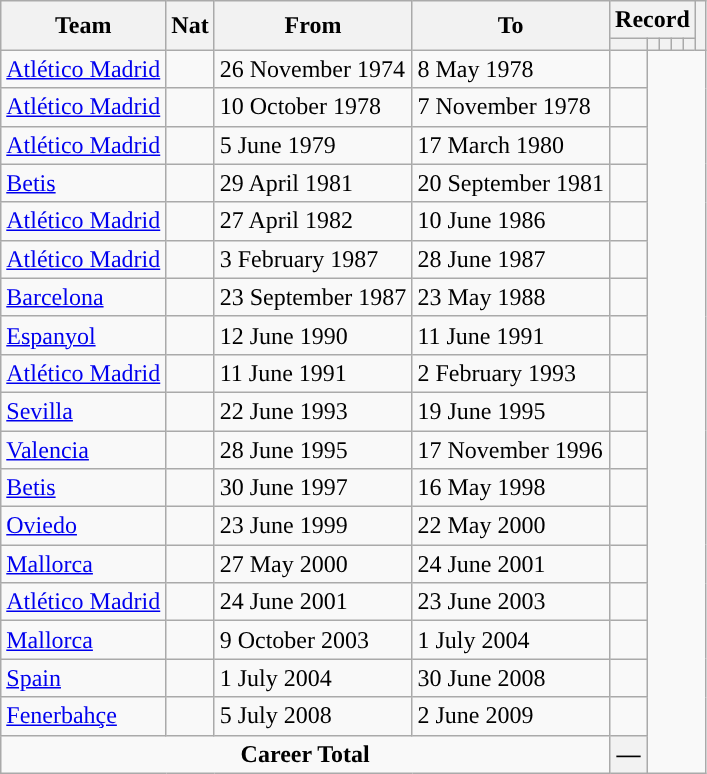<table class="wikitable" style="text-align: center">
<tr>
<th rowspan="2">Team</th>
<th rowspan="2">Nat</th>
<th rowspan="2">From</th>
<th rowspan="2">To</th>
<th colspan="5">Record</th>
<th rowspan=2></th>
</tr>
<tr>
<th></th>
<th></th>
<th></th>
<th></th>
<th></th>
</tr>
<tr>
<td align="left"><a href='#'>Atlético Madrid</a></td>
<td></td>
<td align=left>26 November 1974</td>
<td align=left>8 May 1978<br></td>
<td></td>
</tr>
<tr>
<td align="left"><a href='#'>Atlético Madrid</a></td>
<td></td>
<td align=left>10 October 1978</td>
<td align=left>7 November 1978<br></td>
<td></td>
</tr>
<tr>
<td align="left"><a href='#'>Atlético Madrid</a></td>
<td></td>
<td align=left>5 June 1979</td>
<td align=left>17 March 1980<br></td>
<td></td>
</tr>
<tr>
<td align="left"><a href='#'>Betis</a></td>
<td></td>
<td align=left>29 April 1981</td>
<td align=left>20 September 1981<br></td>
<td></td>
</tr>
<tr>
<td align="left"><a href='#'>Atlético Madrid</a></td>
<td></td>
<td align=left>27 April 1982</td>
<td align=left>10 June 1986<br></td>
<td></td>
</tr>
<tr>
<td align="left"><a href='#'>Atlético Madrid</a></td>
<td></td>
<td align=left>3 February 1987</td>
<td align=left>28 June 1987<br></td>
<td></td>
</tr>
<tr>
<td align="left"><a href='#'>Barcelona</a></td>
<td></td>
<td align=left>23 September 1987</td>
<td align=left>23 May 1988<br></td>
<td></td>
</tr>
<tr>
<td align="left"><a href='#'>Espanyol</a></td>
<td></td>
<td align=left>12 June 1990</td>
<td align=left>11 June 1991<br></td>
<td></td>
</tr>
<tr>
<td align="left"><a href='#'>Atlético Madrid</a></td>
<td></td>
<td align=left>11 June 1991</td>
<td align=left>2 February 1993<br></td>
<td></td>
</tr>
<tr>
<td align="left"><a href='#'>Sevilla</a></td>
<td></td>
<td align=left>22 June 1993</td>
<td align=left>19 June 1995<br></td>
<td></td>
</tr>
<tr>
<td align="left"><a href='#'>Valencia</a></td>
<td></td>
<td align=left>28 June 1995</td>
<td align=left>17 November 1996<br></td>
<td></td>
</tr>
<tr>
<td align="left"><a href='#'>Betis</a></td>
<td></td>
<td align=left>30 June 1997</td>
<td align=left>16 May 1998<br></td>
<td></td>
</tr>
<tr>
<td align="left"><a href='#'>Oviedo</a></td>
<td></td>
<td align=left>23 June 1999</td>
<td align=left>22 May 2000<br></td>
<td></td>
</tr>
<tr>
<td align="left"><a href='#'>Mallorca</a></td>
<td></td>
<td align=left>27 May 2000</td>
<td align=left>24 June 2001<br></td>
<td></td>
</tr>
<tr>
<td align="left"><a href='#'>Atlético Madrid</a></td>
<td></td>
<td align=left>24 June 2001</td>
<td align=left>23 June 2003<br></td>
<td></td>
</tr>
<tr>
<td align="left"><a href='#'>Mallorca</a></td>
<td></td>
<td align=left>9 October 2003</td>
<td align=left>1 July 2004<br></td>
<td></td>
</tr>
<tr>
<td align="left"><a href='#'>Spain</a></td>
<td></td>
<td align=left>1 July 2004</td>
<td align=left>30 June 2008<br></td>
<td></td>
</tr>
<tr>
<td align="left"><a href='#'>Fenerbahçe</a></td>
<td></td>
<td align=left>5 July 2008</td>
<td align=left>2 June 2009<br></td>
<td></td>
</tr>
<tr>
<td colspan=4><strong>Career Total</strong><br></td>
<th>—</th>
</tr>
</table>
